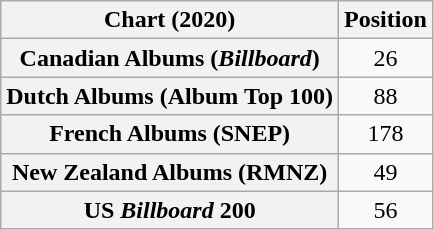<table class="wikitable sortable plainrowheaders" style="text-align:center">
<tr>
<th scope="col">Chart (2020)</th>
<th scope="col">Position</th>
</tr>
<tr>
<th scope="row">Canadian Albums (<em>Billboard</em>)</th>
<td>26</td>
</tr>
<tr>
<th scope="row">Dutch Albums (Album Top 100)</th>
<td>88</td>
</tr>
<tr>
<th scope="row">French Albums (SNEP)</th>
<td>178</td>
</tr>
<tr>
<th scope="row">New Zealand Albums (RMNZ)</th>
<td>49</td>
</tr>
<tr>
<th scope="row">US <em>Billboard</em> 200</th>
<td>56</td>
</tr>
</table>
